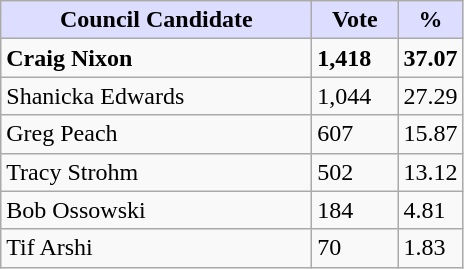<table class="wikitable sortable">
<tr>
<th style="background:#ddf; width:200px;">Council Candidate</th>
<th style="background:#ddf; width:50px;">Vote</th>
<th style="background:#ddf; width:30px;">%</th>
</tr>
<tr>
<td><strong>Craig Nixon</strong></td>
<td><strong>1,418</strong></td>
<td><strong>37.07</strong></td>
</tr>
<tr>
<td>Shanicka Edwards</td>
<td>1,044</td>
<td>27.29</td>
</tr>
<tr>
<td>Greg Peach</td>
<td>607</td>
<td>15.87</td>
</tr>
<tr>
<td>Tracy Strohm</td>
<td>502</td>
<td>13.12</td>
</tr>
<tr>
<td>Bob Ossowski</td>
<td>184</td>
<td>4.81</td>
</tr>
<tr>
<td>Tif Arshi</td>
<td>70</td>
<td>1.83</td>
</tr>
</table>
